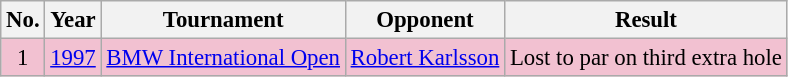<table class="wikitable" style="font-size:95%;">
<tr>
<th>No.</th>
<th>Year</th>
<th>Tournament</th>
<th>Opponent</th>
<th>Result</th>
</tr>
<tr style="background:#F2C1D1;">
<td align=center>1</td>
<td><a href='#'>1997</a></td>
<td><a href='#'>BMW International Open</a></td>
<td> <a href='#'>Robert Karlsson</a></td>
<td>Lost to par on third extra hole</td>
</tr>
</table>
